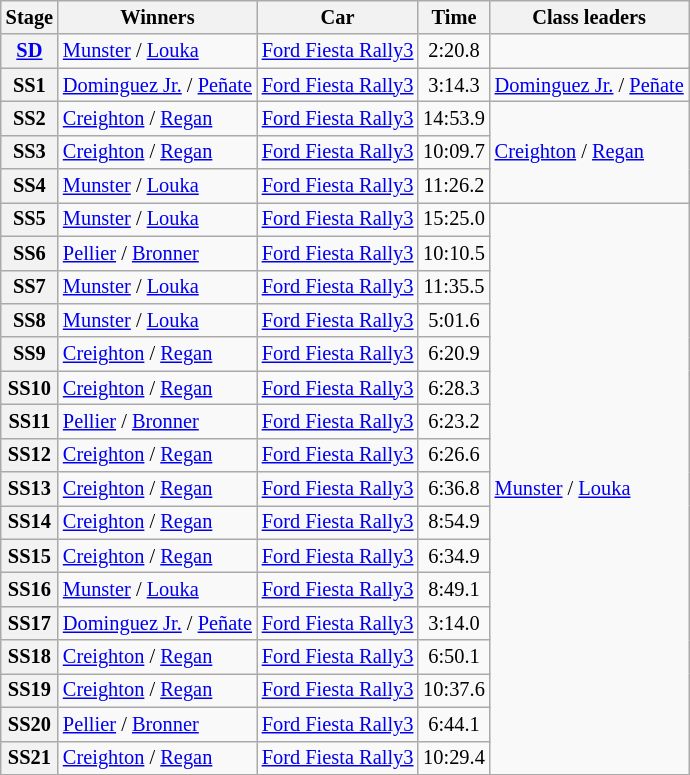<table class="wikitable" style="font-size:85%">
<tr>
<th>Stage</th>
<th>Winners</th>
<th>Car</th>
<th>Time</th>
<th>Class leaders</th>
</tr>
<tr>
<th><a href='#'>SD</a></th>
<td><a href='#'>Munster</a> / <a href='#'>Louka</a></td>
<td><a href='#'>Ford Fiesta Rally3</a></td>
<td align="center">2:20.8</td>
<td></td>
</tr>
<tr>
<th>SS1</th>
<td><a href='#'>Dominguez Jr.</a> / <a href='#'>Peñate</a></td>
<td><a href='#'>Ford Fiesta Rally3</a></td>
<td align="center">3:14.3</td>
<td><a href='#'>Dominguez Jr.</a> / <a href='#'>Peñate</a></td>
</tr>
<tr>
<th>SS2</th>
<td><a href='#'>Creighton</a> / <a href='#'>Regan</a></td>
<td><a href='#'>Ford Fiesta Rally3</a></td>
<td align="center">14:53.9</td>
<td rowspan="3"><a href='#'>Creighton</a> / <a href='#'>Regan</a></td>
</tr>
<tr>
<th>SS3</th>
<td><a href='#'>Creighton</a> / <a href='#'>Regan</a></td>
<td><a href='#'>Ford Fiesta Rally3</a></td>
<td align="center">10:09.7</td>
</tr>
<tr>
<th>SS4</th>
<td><a href='#'>Munster</a> / <a href='#'>Louka</a></td>
<td><a href='#'>Ford Fiesta Rally3</a></td>
<td align="center">11:26.2</td>
</tr>
<tr>
<th>SS5</th>
<td><a href='#'>Munster</a> / <a href='#'>Louka</a></td>
<td><a href='#'>Ford Fiesta Rally3</a></td>
<td align="center">15:25.0</td>
<td rowspan="17"><a href='#'>Munster</a> / <a href='#'>Louka</a></td>
</tr>
<tr>
<th>SS6</th>
<td><a href='#'>Pellier</a> / <a href='#'>Bronner</a></td>
<td><a href='#'>Ford Fiesta Rally3</a></td>
<td align="center">10:10.5</td>
</tr>
<tr>
<th>SS7</th>
<td><a href='#'>Munster</a> / <a href='#'>Louka</a></td>
<td><a href='#'>Ford Fiesta Rally3</a></td>
<td align="center">11:35.5</td>
</tr>
<tr>
<th>SS8</th>
<td><a href='#'>Munster</a> / <a href='#'>Louka</a></td>
<td><a href='#'>Ford Fiesta Rally3</a></td>
<td align="center">5:01.6</td>
</tr>
<tr>
<th>SS9</th>
<td><a href='#'>Creighton</a> / <a href='#'>Regan</a></td>
<td><a href='#'>Ford Fiesta Rally3</a></td>
<td align="center">6:20.9</td>
</tr>
<tr>
<th>SS10</th>
<td><a href='#'>Creighton</a> / <a href='#'>Regan</a></td>
<td><a href='#'>Ford Fiesta Rally3</a></td>
<td align="center">6:28.3</td>
</tr>
<tr>
<th>SS11</th>
<td><a href='#'>Pellier</a> / <a href='#'>Bronner</a></td>
<td><a href='#'>Ford Fiesta Rally3</a></td>
<td align="center">6:23.2</td>
</tr>
<tr>
<th>SS12</th>
<td><a href='#'>Creighton</a> / <a href='#'>Regan</a></td>
<td><a href='#'>Ford Fiesta Rally3</a></td>
<td align="center">6:26.6</td>
</tr>
<tr>
<th>SS13</th>
<td><a href='#'>Creighton</a> / <a href='#'>Regan</a></td>
<td><a href='#'>Ford Fiesta Rally3</a></td>
<td align="center">6:36.8</td>
</tr>
<tr>
<th>SS14</th>
<td><a href='#'>Creighton</a> / <a href='#'>Regan</a></td>
<td><a href='#'>Ford Fiesta Rally3</a></td>
<td align="center">8:54.9</td>
</tr>
<tr>
<th>SS15</th>
<td><a href='#'>Creighton</a> / <a href='#'>Regan</a></td>
<td><a href='#'>Ford Fiesta Rally3</a></td>
<td align="center">6:34.9</td>
</tr>
<tr>
<th>SS16</th>
<td><a href='#'>Munster</a> / <a href='#'>Louka</a></td>
<td><a href='#'>Ford Fiesta Rally3</a></td>
<td align="center">8:49.1</td>
</tr>
<tr>
<th>SS17</th>
<td><a href='#'>Dominguez Jr.</a> / <a href='#'>Peñate</a></td>
<td><a href='#'>Ford Fiesta Rally3</a></td>
<td align="center">3:14.0</td>
</tr>
<tr>
<th>SS18</th>
<td><a href='#'>Creighton</a> / <a href='#'>Regan</a></td>
<td><a href='#'>Ford Fiesta Rally3</a></td>
<td align="center">6:50.1</td>
</tr>
<tr>
<th>SS19</th>
<td><a href='#'>Creighton</a> / <a href='#'>Regan</a></td>
<td><a href='#'>Ford Fiesta Rally3</a></td>
<td align="center">10:37.6</td>
</tr>
<tr>
<th>SS20</th>
<td><a href='#'>Pellier</a> / <a href='#'>Bronner</a></td>
<td><a href='#'>Ford Fiesta Rally3</a></td>
<td align="center">6:44.1</td>
</tr>
<tr>
<th>SS21</th>
<td><a href='#'>Creighton</a> / <a href='#'>Regan</a></td>
<td><a href='#'>Ford Fiesta Rally3</a></td>
<td align="center">10:29.4</td>
</tr>
<tr>
</tr>
</table>
